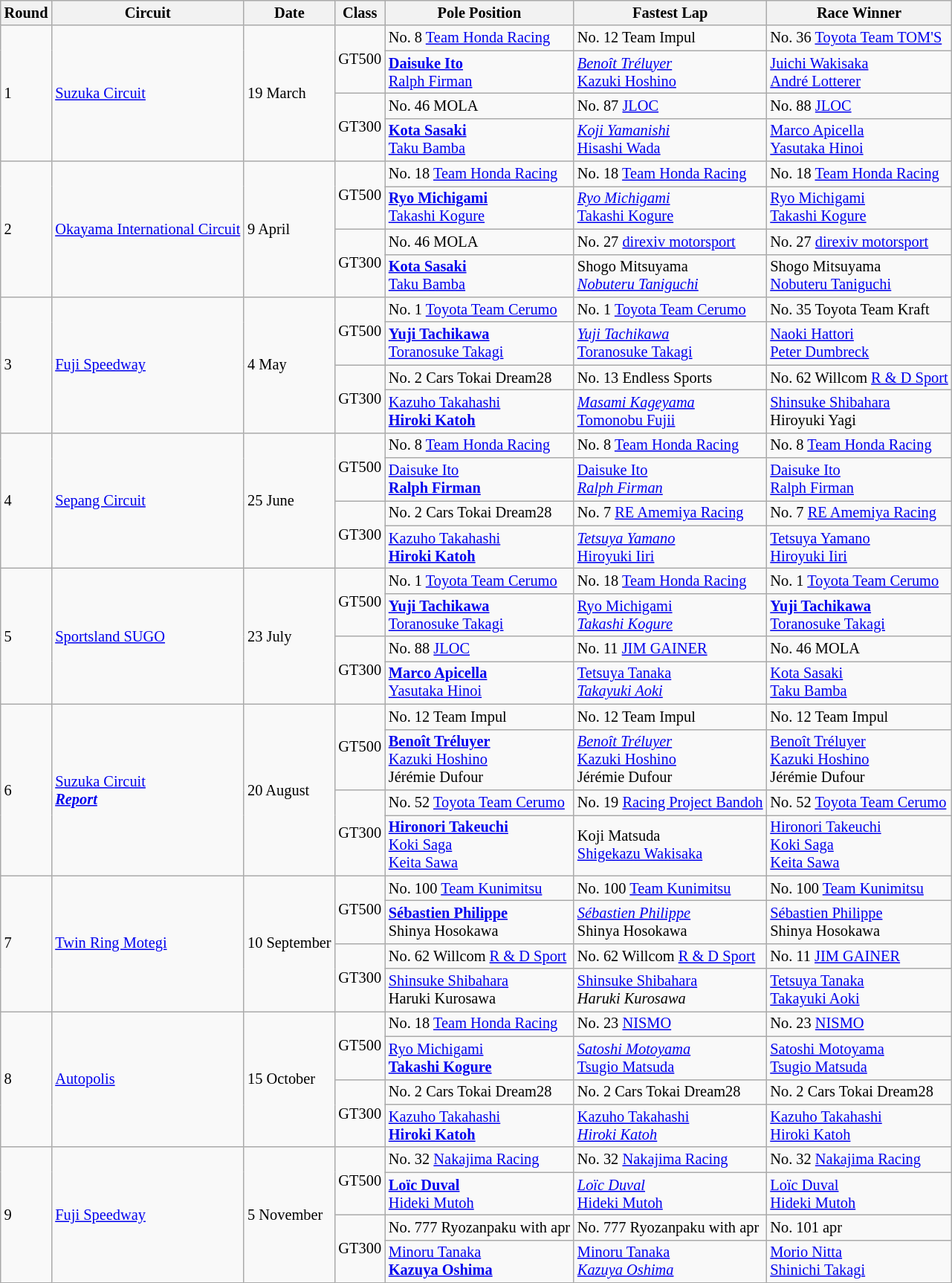<table class="wikitable" style="font-size: 85%">
<tr>
<th>Round</th>
<th>Circuit</th>
<th>Date</th>
<th>Class</th>
<th>Pole Position</th>
<th>Fastest Lap</th>
<th>Race Winner</th>
</tr>
<tr>
<td rowspan="4">1</td>
<td rowspan="4"><a href='#'>Suzuka Circuit</a></td>
<td rowspan="4">19 March</td>
<td rowspan="2">GT500</td>
<td>No. 8 <a href='#'>Team Honda Racing</a></td>
<td>No. 12 Team Impul</td>
<td>No. 36 <a href='#'>Toyota Team TOM'S</a></td>
</tr>
<tr>
<td><strong> <a href='#'>Daisuke Ito</a></strong><br> <a href='#'>Ralph Firman</a></td>
<td><em> <a href='#'>Benoît Tréluyer</a></em><br> <a href='#'>Kazuki Hoshino</a></td>
<td> <a href='#'>Juichi Wakisaka</a><br> <a href='#'>André Lotterer</a></td>
</tr>
<tr>
<td rowspan="2">GT300</td>
<td>No. 46 MOLA</td>
<td>No. 87 <a href='#'>JLOC</a></td>
<td>No. 88 <a href='#'>JLOC</a></td>
</tr>
<tr>
<td><strong> <a href='#'>Kota Sasaki</a></strong><br> <a href='#'>Taku Bamba</a></td>
<td><em> <a href='#'>Koji Yamanishi</a></em><br> <a href='#'>Hisashi Wada</a></td>
<td> <a href='#'>Marco Apicella</a><br> <a href='#'>Yasutaka Hinoi</a></td>
</tr>
<tr>
<td rowspan="4">2</td>
<td rowspan="4"><a href='#'>Okayama International Circuit</a></td>
<td rowspan="4">9 April</td>
<td rowspan="2">GT500</td>
<td>No. 18 <a href='#'>Team Honda Racing</a></td>
<td>No. 18 <a href='#'>Team Honda Racing</a></td>
<td>No. 18 <a href='#'>Team Honda Racing</a></td>
</tr>
<tr>
<td><strong> <a href='#'>Ryo Michigami</a></strong><br> <a href='#'>Takashi Kogure</a></td>
<td><em> <a href='#'>Ryo Michigami</a></em><br> <a href='#'>Takashi Kogure</a></td>
<td> <a href='#'>Ryo Michigami</a><br> <a href='#'>Takashi Kogure</a></td>
</tr>
<tr>
<td rowspan="2">GT300</td>
<td>No. 46 MOLA</td>
<td>No. 27 <a href='#'>direxiv motorsport</a></td>
<td>No. 27 <a href='#'>direxiv motorsport</a></td>
</tr>
<tr>
<td><strong> <a href='#'>Kota Sasaki</a></strong><br> <a href='#'>Taku Bamba</a></td>
<td> Shogo Mitsuyama<br><em> <a href='#'>Nobuteru Taniguchi</a></em></td>
<td> Shogo Mitsuyama<br> <a href='#'>Nobuteru Taniguchi</a></td>
</tr>
<tr>
<td rowspan="4">3</td>
<td rowspan="4"><a href='#'>Fuji Speedway</a></td>
<td rowspan="4">4 May</td>
<td rowspan="2">GT500</td>
<td>No. 1 <a href='#'>Toyota Team Cerumo</a></td>
<td>No. 1 <a href='#'>Toyota Team Cerumo</a></td>
<td>No. 35 Toyota Team Kraft</td>
</tr>
<tr>
<td><strong> <a href='#'>Yuji Tachikawa</a></strong> <br> <a href='#'>Toranosuke Takagi</a></td>
<td><em> <a href='#'>Yuji Tachikawa</a></em> <br> <a href='#'>Toranosuke Takagi</a></td>
<td> <a href='#'>Naoki Hattori</a> <br> <a href='#'>Peter Dumbreck</a></td>
</tr>
<tr>
<td rowspan="2">GT300</td>
<td>No. 2 Cars Tokai Dream28</td>
<td>No. 13 Endless Sports</td>
<td>No. 62 Willcom <a href='#'>R & D Sport</a></td>
</tr>
<tr>
<td> <a href='#'>Kazuho Takahashi</a> <br><strong> <a href='#'>Hiroki Katoh</a></strong></td>
<td><em> <a href='#'>Masami Kageyama</a></em> <br> <a href='#'>Tomonobu Fujii</a></td>
<td> <a href='#'>Shinsuke Shibahara</a><br> Hiroyuki Yagi</td>
</tr>
<tr>
<td rowspan="4">4</td>
<td rowspan="4"><a href='#'>Sepang Circuit</a></td>
<td rowspan="4">25 June</td>
<td rowspan="2">GT500</td>
<td>No. 8 <a href='#'>Team Honda Racing</a></td>
<td>No. 8 <a href='#'>Team Honda Racing</a></td>
<td>No. 8 <a href='#'>Team Honda Racing</a></td>
</tr>
<tr>
<td> <a href='#'>Daisuke Ito</a><br><strong> <a href='#'>Ralph Firman</a></strong></td>
<td> <a href='#'>Daisuke Ito</a><br><em> <a href='#'>Ralph Firman</a></em></td>
<td> <a href='#'>Daisuke Ito</a><br> <a href='#'>Ralph Firman</a></td>
</tr>
<tr>
<td rowspan="2">GT300</td>
<td>No. 2 Cars Tokai Dream28</td>
<td>No. 7 <a href='#'>RE Amemiya Racing</a></td>
<td>No. 7 <a href='#'>RE Amemiya Racing</a></td>
</tr>
<tr>
<td> <a href='#'>Kazuho Takahashi</a> <br><strong> <a href='#'>Hiroki Katoh</a></strong></td>
<td><em> <a href='#'>Tetsuya Yamano</a></em><br> <a href='#'>Hiroyuki Iiri</a></td>
<td> <a href='#'>Tetsuya Yamano</a><br> <a href='#'>Hiroyuki Iiri</a></td>
</tr>
<tr>
<td rowspan="4">5</td>
<td rowspan="4"><a href='#'>Sportsland SUGO</a></td>
<td rowspan="4">23 July</td>
<td rowspan="2">GT500</td>
<td>No. 1 <a href='#'>Toyota Team Cerumo</a></td>
<td>No. 18 <a href='#'>Team Honda Racing</a></td>
<td>No. 1 <a href='#'>Toyota Team Cerumo</a></td>
</tr>
<tr>
<td><strong> <a href='#'>Yuji Tachikawa</a></strong> <br> <a href='#'>Toranosuke Takagi</a></td>
<td> <a href='#'>Ryo Michigami</a><br><em> <a href='#'>Takashi Kogure</a></em></td>
<td><strong> <a href='#'>Yuji Tachikawa</a></strong> <br> <a href='#'>Toranosuke Takagi</a></td>
</tr>
<tr>
<td rowspan="2">GT300</td>
<td>No. 88 <a href='#'>JLOC</a></td>
<td>No. 11 <a href='#'>JIM GAINER</a></td>
<td>No. 46 MOLA</td>
</tr>
<tr>
<td><strong> <a href='#'>Marco Apicella</a></strong><br> <a href='#'>Yasutaka Hinoi</a></td>
<td> <a href='#'>Tetsuya Tanaka</a> <br><em> <a href='#'>Takayuki Aoki</a></em></td>
<td> <a href='#'>Kota Sasaki</a><br> <a href='#'>Taku Bamba</a></td>
</tr>
<tr>
<td rowspan="4">6</td>
<td rowspan="4"><a href='#'>Suzuka Circuit</a><br><strong><em><a href='#'>Report</a></em></strong></td>
<td rowspan="4">20 August</td>
<td rowspan="2">GT500</td>
<td>No. 12 Team Impul</td>
<td>No. 12 Team Impul</td>
<td>No. 12 Team Impul</td>
</tr>
<tr>
<td><strong> <a href='#'>Benoît Tréluyer</a></strong><br> <a href='#'>Kazuki Hoshino</a> <br> Jérémie Dufour</td>
<td><em> <a href='#'>Benoît Tréluyer</a></em><br> <a href='#'>Kazuki Hoshino</a> <br> Jérémie Dufour</td>
<td> <a href='#'>Benoît Tréluyer</a><br> <a href='#'>Kazuki Hoshino</a> <br> Jérémie Dufour</td>
</tr>
<tr>
<td rowspan="2">GT300</td>
<td>No. 52 <a href='#'>Toyota Team Cerumo</a></td>
<td>No. 19 <a href='#'>Racing Project Bandoh</a></td>
<td>No. 52 <a href='#'>Toyota Team Cerumo</a></td>
</tr>
<tr>
<td><strong> <a href='#'>Hironori Takeuchi</a></strong> <br> <a href='#'>Koki Saga</a> <br> <a href='#'>Keita Sawa</a></td>
<td> Koji Matsuda<br> <a href='#'>Shigekazu Wakisaka</a></td>
<td> <a href='#'>Hironori Takeuchi</a> <br> <a href='#'>Koki Saga</a> <br> <a href='#'>Keita Sawa</a></td>
</tr>
<tr>
<td rowspan="4">7</td>
<td rowspan="4"><a href='#'>Twin Ring Motegi</a></td>
<td rowspan="4">10 September</td>
<td rowspan="2">GT500</td>
<td>No. 100 <a href='#'>Team Kunimitsu</a></td>
<td>No. 100 <a href='#'>Team Kunimitsu</a></td>
<td>No. 100 <a href='#'>Team Kunimitsu</a></td>
</tr>
<tr>
<td> <strong><a href='#'>Sébastien Philippe</a></strong> <br> Shinya Hosokawa</td>
<td><em> <a href='#'>Sébastien Philippe</a></em> <br> Shinya Hosokawa</td>
<td> <a href='#'>Sébastien Philippe</a> <br> Shinya Hosokawa</td>
</tr>
<tr>
<td rowspan="2">GT300</td>
<td>No. 62 Willcom <a href='#'>R & D Sport</a></td>
<td>No. 62 Willcom <a href='#'>R & D Sport</a></td>
<td>No. 11 <a href='#'>JIM GAINER</a></td>
</tr>
<tr>
<td> <a href='#'>Shinsuke Shibahara</a><br> Haruki Kurosawa</td>
<td> <a href='#'>Shinsuke Shibahara</a><br><em> Haruki Kurosawa</em></td>
<td> <a href='#'>Tetsuya Tanaka</a> <br> <a href='#'>Takayuki Aoki</a></td>
</tr>
<tr>
<td rowspan="4">8</td>
<td rowspan="4"><a href='#'>Autopolis</a></td>
<td rowspan="4">15 October</td>
<td rowspan="2">GT500</td>
<td>No. 18 <a href='#'>Team Honda Racing</a></td>
<td>No. 23 <a href='#'>NISMO</a></td>
<td>No. 23 <a href='#'>NISMO</a></td>
</tr>
<tr>
<td> <a href='#'>Ryo Michigami</a><br><strong> <a href='#'>Takashi Kogure</a></strong></td>
<td><em> <a href='#'>Satoshi Motoyama</a></em><br> <a href='#'>Tsugio Matsuda</a></td>
<td> <a href='#'>Satoshi Motoyama</a><br> <a href='#'>Tsugio Matsuda</a></td>
</tr>
<tr>
<td rowspan="2">GT300</td>
<td>No. 2 Cars Tokai Dream28</td>
<td>No. 2 Cars Tokai Dream28</td>
<td>No. 2 Cars Tokai Dream28</td>
</tr>
<tr>
<td> <a href='#'>Kazuho Takahashi</a> <br><strong> <a href='#'>Hiroki Katoh</a></strong></td>
<td> <a href='#'>Kazuho Takahashi</a> <br><em> <a href='#'>Hiroki Katoh</a></em></td>
<td> <a href='#'>Kazuho Takahashi</a> <br> <a href='#'>Hiroki Katoh</a></td>
</tr>
<tr>
<td rowspan="4">9</td>
<td rowspan="4"><a href='#'>Fuji Speedway</a></td>
<td rowspan="4">5 November</td>
<td rowspan="2">GT500</td>
<td>No. 32 <a href='#'>Nakajima Racing</a></td>
<td>No. 32 <a href='#'>Nakajima Racing</a></td>
<td>No. 32 <a href='#'>Nakajima Racing</a></td>
</tr>
<tr>
<td><strong> <a href='#'>Loïc Duval</a></strong><br> <a href='#'>Hideki Mutoh</a></td>
<td><em> <a href='#'>Loïc Duval</a></em><br> <a href='#'>Hideki Mutoh</a></td>
<td> <a href='#'>Loïc Duval</a><br> <a href='#'>Hideki Mutoh</a></td>
</tr>
<tr>
<td rowspan="2">GT300</td>
<td>No. 777 Ryozanpaku with apr</td>
<td>No. 777 Ryozanpaku with apr</td>
<td>No. 101 apr</td>
</tr>
<tr>
<td> <a href='#'>Minoru Tanaka</a> <br><strong> <a href='#'>Kazuya Oshima</a></strong></td>
<td> <a href='#'>Minoru Tanaka</a> <br><em> <a href='#'>Kazuya Oshima</a></em></td>
<td> <a href='#'>Morio Nitta</a> <br> <a href='#'>Shinichi Takagi</a></td>
</tr>
</table>
